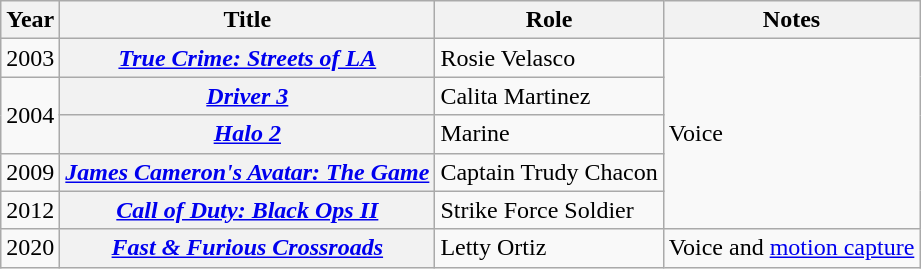<table class="wikitable sortable plainrowheaders">
<tr>
<th scope="col">Year</th>
<th scope="col">Title</th>
<th scope="col">Role</th>
<th scope="col">Notes</th>
</tr>
<tr>
<td>2003</td>
<th scope="row"><em><a href='#'>True Crime: Streets of LA</a></em></th>
<td>Rosie Velasco</td>
<td rowspan=5>Voice</td>
</tr>
<tr>
<td rowspan="2">2004</td>
<th scope="row"><em><a href='#'>Driver 3</a></em></th>
<td>Calita Martinez</td>
</tr>
<tr>
<th scope="row"><em><a href='#'>Halo 2</a></em></th>
<td>Marine</td>
</tr>
<tr>
<td>2009</td>
<th scope="row"><em><a href='#'>James Cameron's Avatar: The Game</a></em></th>
<td>Captain Trudy Chacon</td>
</tr>
<tr>
<td>2012</td>
<th scope="row"><em><a href='#'>Call of Duty: Black Ops II</a></em></th>
<td>Strike Force Soldier</td>
</tr>
<tr>
<td>2020</td>
<th scope="row"><em><a href='#'>Fast & Furious Crossroads</a></em></th>
<td>Letty Ortiz</td>
<td>Voice and <a href='#'>motion capture</a></td>
</tr>
</table>
